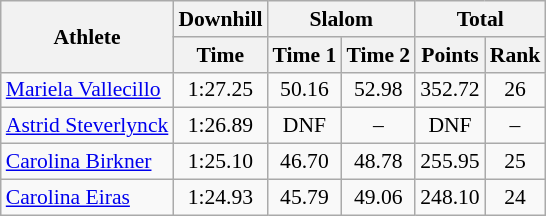<table class="wikitable" style="font-size:90%">
<tr>
<th rowspan="2">Athlete</th>
<th>Downhill</th>
<th colspan="2">Slalom</th>
<th colspan="2">Total</th>
</tr>
<tr>
<th>Time</th>
<th>Time 1</th>
<th>Time 2</th>
<th>Points</th>
<th>Rank</th>
</tr>
<tr>
<td><a href='#'>Mariela Vallecillo</a></td>
<td align="center">1:27.25</td>
<td align="center">50.16</td>
<td align="center">52.98</td>
<td align="center">352.72</td>
<td align="center">26</td>
</tr>
<tr>
<td><a href='#'>Astrid Steverlynck</a></td>
<td align="center">1:26.89</td>
<td align="center">DNF</td>
<td align="center">–</td>
<td align="center">DNF</td>
<td align="center">–</td>
</tr>
<tr>
<td><a href='#'>Carolina Birkner</a></td>
<td align="center">1:25.10</td>
<td align="center">46.70</td>
<td align="center">48.78</td>
<td align="center">255.95</td>
<td align="center">25</td>
</tr>
<tr>
<td><a href='#'>Carolina Eiras</a></td>
<td align="center">1:24.93</td>
<td align="center">45.79</td>
<td align="center">49.06</td>
<td align="center">248.10</td>
<td align="center">24</td>
</tr>
</table>
